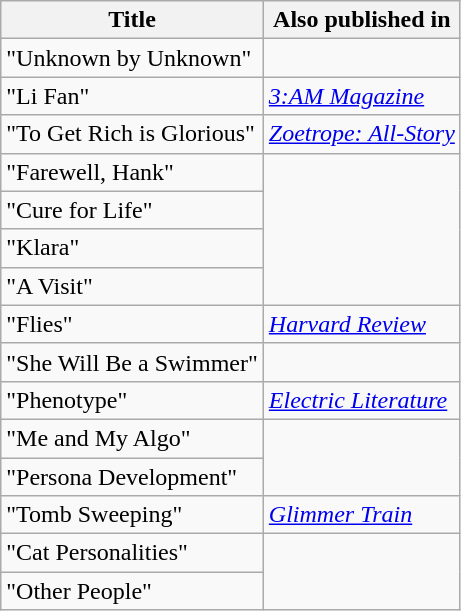<table class="wikitable">
<tr>
<th>Title</th>
<th>Also published in</th>
</tr>
<tr>
<td>"Unknown by Unknown"</td>
<td></td>
</tr>
<tr>
<td>"Li Fan"</td>
<td><em><a href='#'>3:AM Magazine</a></em></td>
</tr>
<tr>
<td>"To Get Rich is Glorious"</td>
<td><em><a href='#'>Zoetrope: All-Story</a></em></td>
</tr>
<tr>
<td>"Farewell, Hank"</td>
<td rowspan="4"></td>
</tr>
<tr>
<td>"Cure for Life"</td>
</tr>
<tr>
<td>"Klara"</td>
</tr>
<tr>
<td>"A Visit"</td>
</tr>
<tr>
<td>"Flies"</td>
<td><em><a href='#'>Harvard Review</a></em></td>
</tr>
<tr>
<td>"She Will Be a Swimmer"</td>
<td></td>
</tr>
<tr>
<td>"Phenotype"</td>
<td><em><a href='#'>Electric Literature</a></em></td>
</tr>
<tr>
<td>"Me and My Algo"</td>
<td rowspan="2"></td>
</tr>
<tr>
<td>"Persona Development"</td>
</tr>
<tr>
<td>"Tomb Sweeping"</td>
<td><em><a href='#'>Glimmer Train</a></em></td>
</tr>
<tr>
<td>"Cat Personalities"</td>
<td rowspan="2"></td>
</tr>
<tr>
<td>"Other People"</td>
</tr>
</table>
